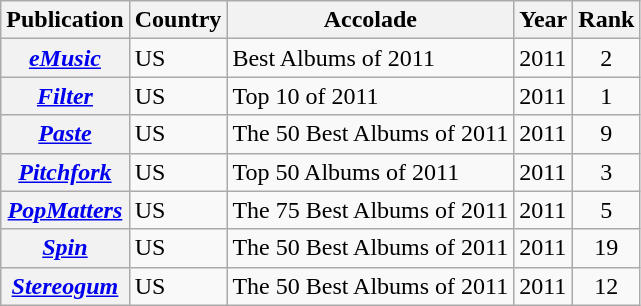<table class="wikitable sortable plainrowheaders">
<tr>
<th scope="col">Publication</th>
<th scope="col">Country</th>
<th scope="col">Accolade</th>
<th scope="col">Year</th>
<th scope="col">Rank</th>
</tr>
<tr>
<th scope="row"><em><a href='#'>eMusic</a></em></th>
<td>US</td>
<td>Best Albums of 2011</td>
<td>2011</td>
<td style="text-align:center;">2</td>
</tr>
<tr>
<th scope="row"><em><a href='#'>Filter</a></em></th>
<td>US</td>
<td>Top 10 of 2011</td>
<td>2011</td>
<td style="text-align:center;">1</td>
</tr>
<tr>
<th scope="row"><em><a href='#'>Paste</a></em></th>
<td>US</td>
<td>The 50 Best Albums of 2011</td>
<td>2011</td>
<td style="text-align:center;">9</td>
</tr>
<tr>
<th scope="row"><em><a href='#'>Pitchfork</a></em></th>
<td>US</td>
<td>Top 50 Albums of 2011</td>
<td>2011</td>
<td style="text-align:center;">3</td>
</tr>
<tr>
<th scope="row"><em><a href='#'>PopMatters</a></em></th>
<td>US</td>
<td>The 75 Best Albums of 2011</td>
<td>2011</td>
<td style="text-align:center;">5</td>
</tr>
<tr>
<th scope="row"><em><a href='#'>Spin</a></em></th>
<td>US</td>
<td>The 50 Best Albums of 2011</td>
<td>2011</td>
<td style="text-align:center;">19</td>
</tr>
<tr>
<th scope="row"><em><a href='#'>Stereogum</a></em></th>
<td>US</td>
<td>The 50 Best Albums of 2011</td>
<td>2011</td>
<td style="text-align:center;">12</td>
</tr>
</table>
